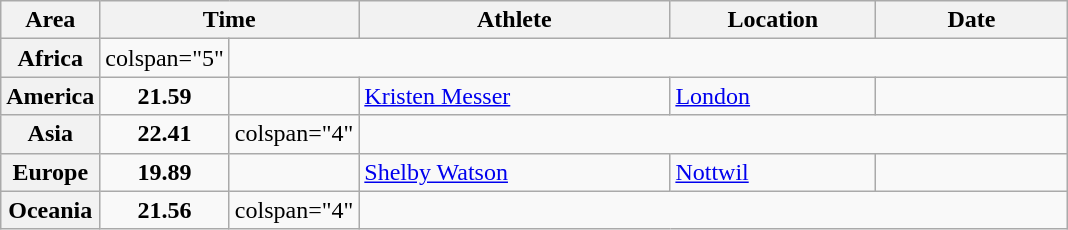<table class="wikitable">
<tr>
<th width="45">Area</th>
<th width="80" colspan="2">Time</th>
<th width="200">Athlete</th>
<th width="130">Location</th>
<th width="120">Date</th>
</tr>
<tr>
<th>Africa</th>
<td>colspan="5" </td>
</tr>
<tr>
<th>America</th>
<td align="center"><strong>21.59</strong></td>
<td align="center"><strong></strong></td>
<td> <a href='#'>Kristen Messer</a></td>
<td> <a href='#'>London</a></td>
<td align="right"></td>
</tr>
<tr>
<th>Asia</th>
<td align="center"><strong>22.41</strong></td>
<td>colspan="4" </td>
</tr>
<tr>
<th>Europe</th>
<td align="center"><strong>19.89</strong></td>
<td align="center"><strong></strong></td>
<td> <a href='#'>Shelby Watson</a></td>
<td> <a href='#'>Nottwil</a></td>
<td align="right"></td>
</tr>
<tr>
<th>Oceania</th>
<td align="center"><strong>21.56</strong></td>
<td>colspan="4" </td>
</tr>
</table>
